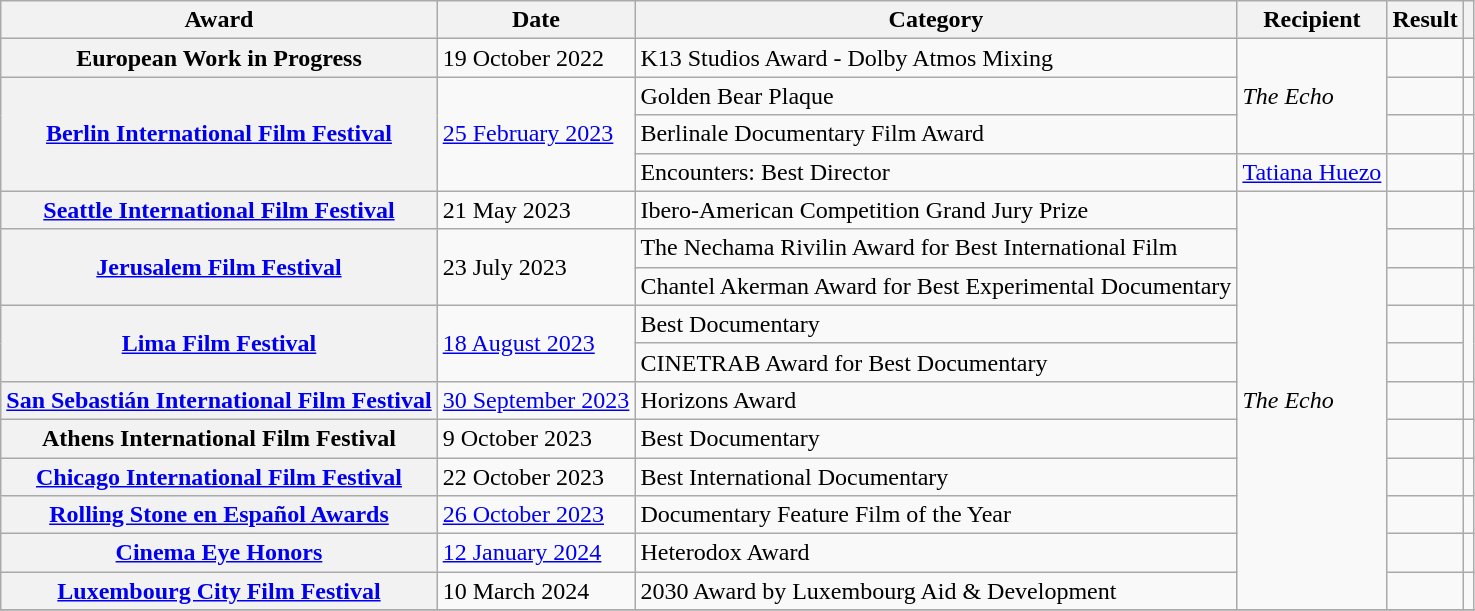<table class="wikitable sortable plainrowheaders">
<tr>
<th>Award</th>
<th>Date</th>
<th>Category</th>
<th>Recipient</th>
<th>Result</th>
<th></th>
</tr>
<tr>
<th scope="row">European Work in Progress</th>
<td>19 October 2022</td>
<td>K13 Studios Award - Dolby Atmos Mixing</td>
<td rowspan=3><em>The Echo</em></td>
<td></td>
<td align="center" rowspan="1"></td>
</tr>
<tr>
<th scope="row" rowspan="3"><a href='#'>Berlin International Film Festival</a></th>
<td rowspan="3"><a href='#'>25 February 2023</a></td>
<td>Golden Bear Plaque</td>
<td></td>
<td align="center" rowspan="1"></td>
</tr>
<tr>
<td>Berlinale Documentary Film Award</td>
<td></td>
<td align="center"></td>
</tr>
<tr>
<td>Encounters: Best Director</td>
<td><a href='#'>Tatiana Huezo</a></td>
<td></td>
<td align="center"></td>
</tr>
<tr>
<th scope="row"><a href='#'>Seattle International Film Festival</a></th>
<td>21 May 2023</td>
<td>Ibero-American Competition Grand Jury Prize</td>
<td rowspan="11"><em>The Echo</em></td>
<td></td>
<td align="center"></td>
</tr>
<tr>
<th scope="row" rowspan="2"><a href='#'>Jerusalem Film Festival</a></th>
<td rowspan="2">23 July 2023</td>
<td>The Nechama Rivilin Award for Best International Film</td>
<td></td>
<td align="center"></td>
</tr>
<tr>
<td>Chantel Akerman Award for Best Experimental Documentary</td>
<td></td>
<td align="center"></td>
</tr>
<tr>
<th rowspan="2" scope="row"><a href='#'>Lima Film Festival</a></th>
<td rowspan="2"><a href='#'>18 August 2023</a></td>
<td>Best Documentary</td>
<td></td>
<td rowspan="2" align="center"></td>
</tr>
<tr>
<td>CINETRAB Award for Best Documentary</td>
<td></td>
</tr>
<tr>
<th scope="row"><a href='#'>San Sebastián International Film Festival</a></th>
<td><a href='#'>30 September 2023</a></td>
<td>Horizons Award</td>
<td></td>
<td align="center"></td>
</tr>
<tr>
<th scope="row">Athens International Film Festival</th>
<td>9 October 2023</td>
<td>Best Documentary</td>
<td></td>
<td align="center"></td>
</tr>
<tr>
<th scope="row"><a href='#'>Chicago International Film Festival</a></th>
<td>22 October 2023</td>
<td>Best International Documentary</td>
<td></td>
<td align="center"></td>
</tr>
<tr>
<th scope="row"><a href='#'>Rolling Stone en Español Awards</a></th>
<td><a href='#'>26 October 2023</a></td>
<td>Documentary Feature Film of the Year</td>
<td></td>
<td align="center"></td>
</tr>
<tr>
<th scope="row"><a href='#'>Cinema Eye Honors</a></th>
<td><a href='#'>12 January 2024</a></td>
<td>Heterodox Award</td>
<td></td>
<td align="center"></td>
</tr>
<tr>
<th scope="row"><a href='#'>Luxembourg City Film Festival</a></th>
<td>10 March 2024</td>
<td>2030 Award by Luxembourg Aid & Development</td>
<td></td>
<td align="center"></td>
</tr>
<tr>
</tr>
</table>
